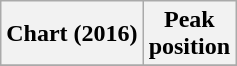<table class="wikitable sortable">
<tr>
<th>Chart (2016)</th>
<th>Peak<br>position</th>
</tr>
<tr>
</tr>
</table>
